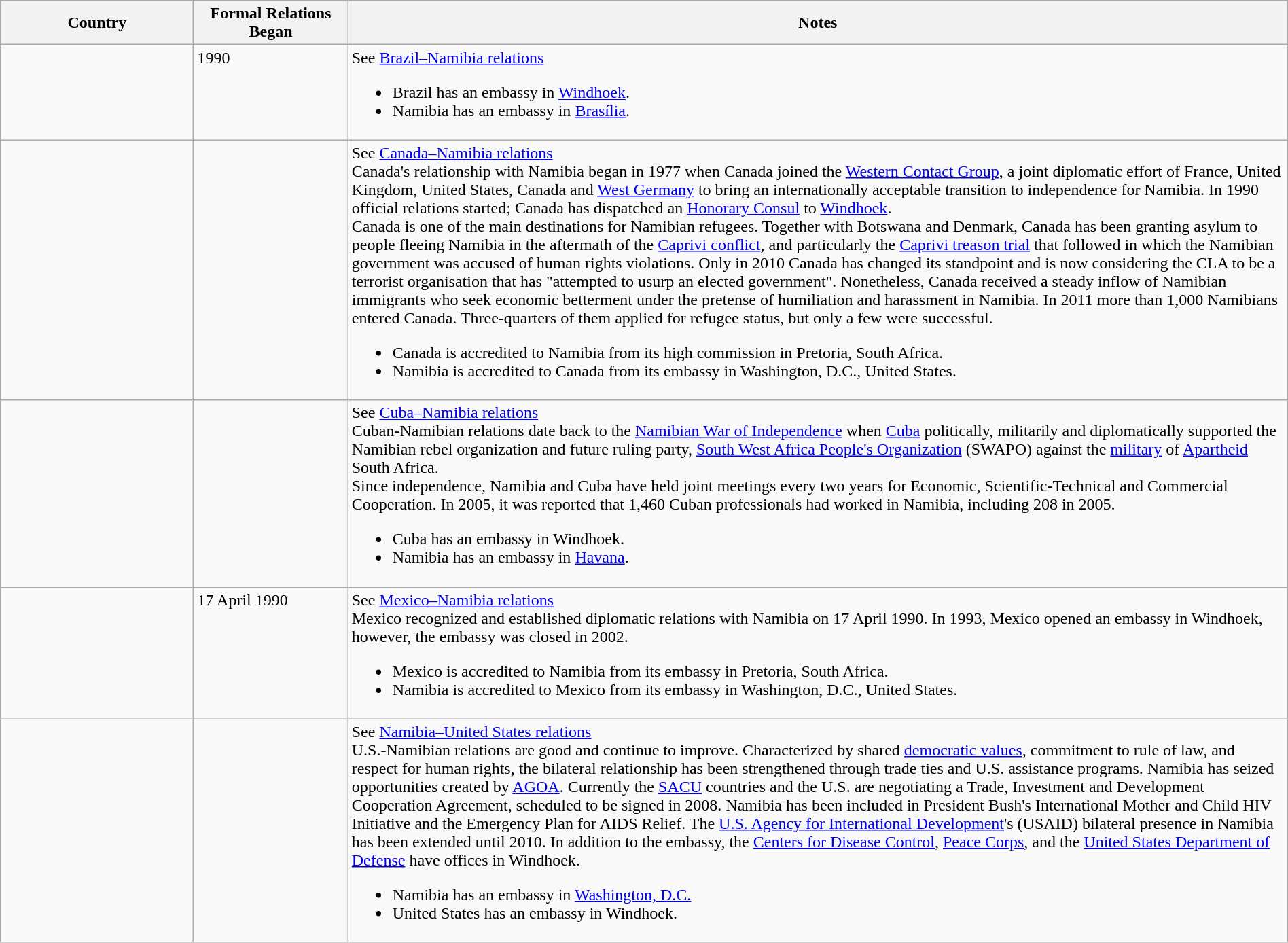<table class="wikitable sortable" style="width:100%; margin:auto;">
<tr>
<th style="width:15%;">Country</th>
<th style="width:12%;">Formal Relations Began</th>
<th>Notes</th>
</tr>
<tr valign="top">
<td></td>
<td>1990</td>
<td>See <a href='#'>Brazil–Namibia relations</a><br><ul><li>Brazil has an embassy in <a href='#'>Windhoek</a>.</li><li>Namibia has an embassy in <a href='#'>Brasília</a>.</li></ul></td>
</tr>
<tr valign="top">
<td></td>
<td></td>
<td>See <a href='#'>Canada–Namibia relations</a><br>Canada's relationship with Namibia began in 1977 when Canada joined the <a href='#'>Western Contact Group</a>, a joint diplomatic effort of France, United Kingdom, United States, Canada and <a href='#'>West Germany</a> to bring an internationally acceptable transition to independence for Namibia. In 1990 official relations started; Canada has dispatched an <a href='#'>Honorary Consul</a> to <a href='#'>Windhoek</a>.<br>Canada is one of the main destinations for Namibian refugees. Together with Botswana and Denmark, Canada has been granting asylum to people fleeing Namibia in the aftermath of the <a href='#'>Caprivi conflict</a>, and particularly the <a href='#'>Caprivi treason trial</a> that followed in which the Namibian government was accused of human rights violations. Only in 2010 Canada has changed its standpoint and is now considering the CLA to be a terrorist organisation that has "attempted to usurp an elected government". Nonetheless, Canada received a steady inflow of Namibian immigrants who seek economic betterment under the pretense of humiliation and harassment in Namibia. In 2011 more than 1,000 Namibians entered Canada. Three-quarters of them applied for refugee status, but only a few were successful.<ul><li>Canada is accredited to Namibia from its high commission in Pretoria, South Africa.</li><li>Namibia is accredited to Canada from its embassy in Washington, D.C., United States.</li></ul></td>
</tr>
<tr valign="top">
<td></td>
<td></td>
<td>See <a href='#'>Cuba–Namibia relations</a><br>Cuban-Namibian relations date back to the <a href='#'>Namibian War of Independence</a> when <a href='#'>Cuba</a> politically, militarily and diplomatically supported the Namibian rebel organization and future ruling party, <a href='#'>South West Africa People's Organization</a> (SWAPO) against the <a href='#'>military</a> of <a href='#'>Apartheid</a> South Africa.<br>Since independence, Namibia and Cuba have held joint meetings every two years for Economic, Scientific-Technical and Commercial Cooperation. In 2005, it was reported that 1,460 Cuban professionals had worked in Namibia, including 208 in 2005.<ul><li>Cuba has an embassy in Windhoek.</li><li>Namibia has an embassy in <a href='#'>Havana</a>.</li></ul></td>
</tr>
<tr valign="top">
<td></td>
<td>17 April 1990</td>
<td>See <a href='#'>Mexico–Namibia relations</a><br>Mexico recognized and established diplomatic relations with Namibia on 17 April 1990. In 1993, Mexico opened an embassy in Windhoek, however, the embassy was closed in 2002.<ul><li>Mexico is accredited to Namibia from its embassy in Pretoria, South Africa.</li><li>Namibia is accredited to Mexico from its embassy in Washington, D.C., United States.</li></ul></td>
</tr>
<tr valign="top">
<td></td>
<td></td>
<td>See <a href='#'>Namibia–United States relations</a><br>U.S.-Namibian relations are good and continue to improve. Characterized by shared <a href='#'>democratic values</a>, commitment to rule of law, and respect for human rights, the bilateral relationship has been strengthened through trade ties and U.S. assistance programs. Namibia has seized opportunities created by <a href='#'>AGOA</a>. Currently the <a href='#'>SACU</a> countries and the U.S. are negotiating a Trade, Investment and Development Cooperation Agreement, scheduled to be signed in 2008. Namibia has been included in President Bush's International Mother and Child HIV Initiative and the Emergency Plan for AIDS Relief.  The <a href='#'>U.S. Agency for International Development</a>'s (USAID) bilateral presence in Namibia has been extended until 2010. In addition to the embassy, the <a href='#'>Centers for Disease Control</a>, <a href='#'>Peace Corps</a>, and the <a href='#'>United States Department of Defense</a> have offices in Windhoek.<ul><li>Namibia has an embassy in <a href='#'>Washington, D.C.</a></li><li>United States has an embassy in Windhoek.</li></ul></td>
</tr>
</table>
